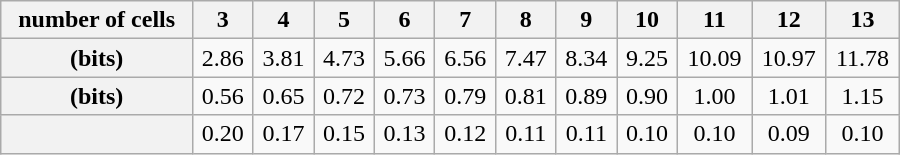<table class="wikitable" style="width: 600px; margin: auto; text-align: center">
<tr>
<th>number of cells</th>
<th>3</th>
<th>4</th>
<th>5</th>
<th>6</th>
<th>7</th>
<th>8</th>
<th>9</th>
<th>10</th>
<th>11</th>
<th>12</th>
<th>13</th>
</tr>
<tr>
<th> (bits)</th>
<td>2.86</td>
<td>3.81</td>
<td>4.73</td>
<td>5.66</td>
<td>6.56</td>
<td>7.47</td>
<td>8.34</td>
<td>9.25</td>
<td>10.09</td>
<td>10.97</td>
<td>11.78</td>
</tr>
<tr>
<th>(bits)</th>
<td>0.56</td>
<td>0.65</td>
<td>0.72</td>
<td>0.73</td>
<td>0.79</td>
<td>0.81</td>
<td>0.89</td>
<td>0.90</td>
<td>1.00</td>
<td>1.01</td>
<td>1.15</td>
</tr>
<tr>
<th></th>
<td>0.20</td>
<td>0.17</td>
<td>0.15</td>
<td>0.13</td>
<td>0.12</td>
<td>0.11</td>
<td>0.11</td>
<td>0.10</td>
<td>0.10</td>
<td>0.09</td>
<td>0.10</td>
</tr>
</table>
